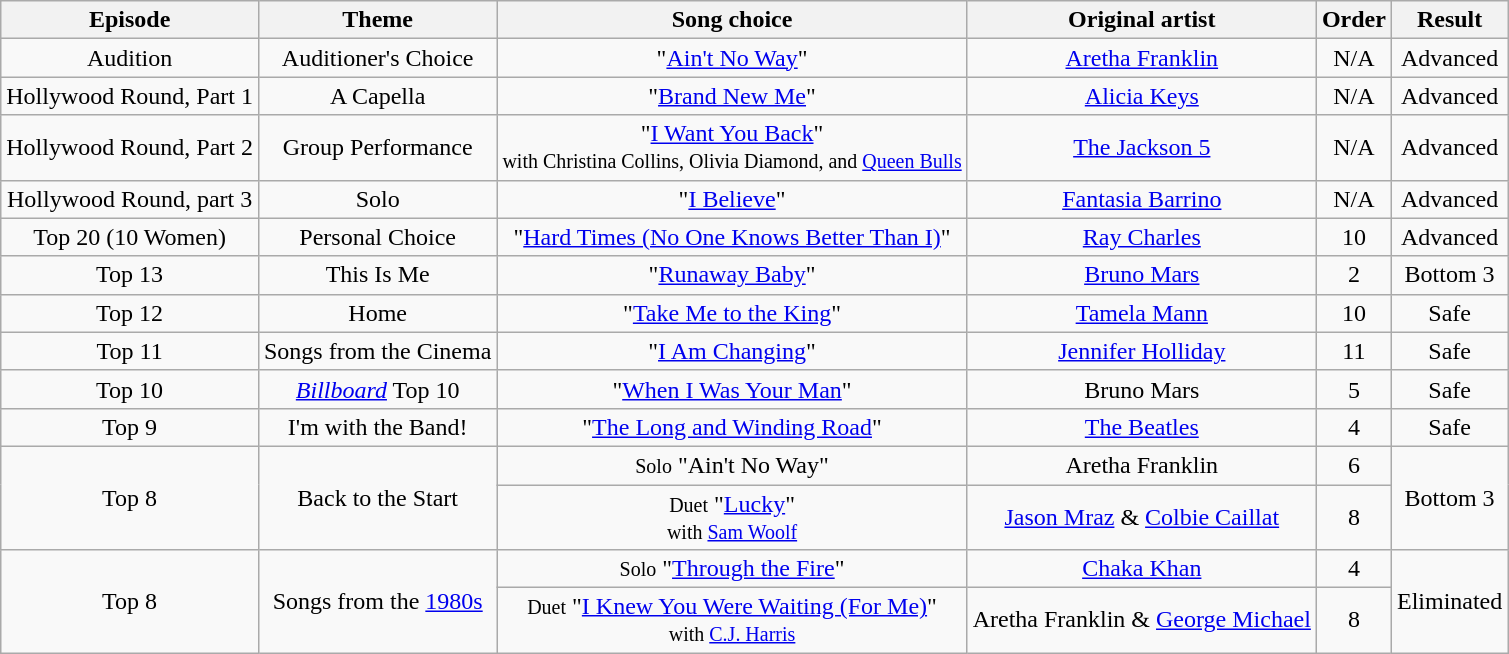<table class="wikitable" style="text-align: center;">
<tr>
<th>Episode</th>
<th>Theme</th>
<th>Song choice</th>
<th>Original artist</th>
<th>Order</th>
<th>Result</th>
</tr>
<tr>
<td>Audition</td>
<td>Auditioner's Choice</td>
<td>"<a href='#'>Ain't No Way</a>"</td>
<td><a href='#'>Aretha Franklin</a></td>
<td>N/A</td>
<td>Advanced</td>
</tr>
<tr>
<td>Hollywood Round, Part 1</td>
<td>A Capella</td>
<td>"<a href='#'>Brand New Me</a>"</td>
<td><a href='#'>Alicia Keys</a></td>
<td>N/A</td>
<td>Advanced</td>
</tr>
<tr>
<td>Hollywood Round, Part 2</td>
<td>Group Performance</td>
<td>"<a href='#'>I Want You Back</a>"<br><small>with Christina Collins, Olivia Diamond, and <a href='#'>Queen Bulls</a></small></td>
<td><a href='#'>The Jackson 5</a></td>
<td>N/A</td>
<td>Advanced</td>
</tr>
<tr>
<td>Hollywood Round, part 3</td>
<td>Solo</td>
<td>"<a href='#'>I Believe</a>"</td>
<td><a href='#'>Fantasia Barrino</a></td>
<td>N/A</td>
<td>Advanced</td>
</tr>
<tr>
<td>Top 20 (10 Women)</td>
<td>Personal Choice</td>
<td>"<a href='#'>Hard Times (No One Knows Better Than I)</a>"</td>
<td><a href='#'>Ray Charles</a></td>
<td>10</td>
<td>Advanced</td>
</tr>
<tr>
<td>Top 13</td>
<td>This Is Me</td>
<td>"<a href='#'>Runaway Baby</a>"</td>
<td><a href='#'>Bruno Mars</a></td>
<td>2</td>
<td>Bottom 3</td>
</tr>
<tr>
<td>Top 12</td>
<td>Home</td>
<td>"<a href='#'>Take Me to the King</a>"</td>
<td><a href='#'>Tamela Mann</a></td>
<td>10</td>
<td>Safe</td>
</tr>
<tr>
<td>Top 11</td>
<td>Songs from the Cinema</td>
<td>"<a href='#'>I Am Changing</a>"</td>
<td><a href='#'>Jennifer Holliday</a></td>
<td>11</td>
<td>Safe</td>
</tr>
<tr>
<td>Top 10</td>
<td><em><a href='#'>Billboard</a></em> Top 10</td>
<td>"<a href='#'>When I Was Your Man</a>"</td>
<td>Bruno Mars</td>
<td>5</td>
<td>Safe</td>
</tr>
<tr>
<td>Top 9</td>
<td>I'm with the Band!</td>
<td>"<a href='#'>The Long and Winding Road</a>"</td>
<td><a href='#'>The Beatles</a></td>
<td>4</td>
<td>Safe</td>
</tr>
<tr>
<td rowspan=2>Top 8</td>
<td rowspan=2>Back to the Start</td>
<td><small>Solo</small> "Ain't No Way"</td>
<td>Aretha Franklin</td>
<td>6</td>
<td rowspan=2>Bottom 3</td>
</tr>
<tr>
<td><small>Duet</small> "<a href='#'>Lucky</a>" <br> <small>with <a href='#'>Sam Woolf</a></small></td>
<td><a href='#'>Jason Mraz</a> & <a href='#'>Colbie Caillat</a></td>
<td>8</td>
</tr>
<tr>
<td rowspan=2>Top 8</td>
<td rowspan=2>Songs from the <a href='#'>1980s</a></td>
<td><small>Solo</small> "<a href='#'>Through the Fire</a>"</td>
<td><a href='#'>Chaka Khan</a></td>
<td>4</td>
<td rowspan=2>Eliminated</td>
</tr>
<tr>
<td><small>Duet</small> "<a href='#'>I Knew You Were Waiting (For Me)</a>" <br> <small> with <a href='#'>C.J. Harris</a> </small></td>
<td>Aretha Franklin & <a href='#'>George Michael</a></td>
<td>8</td>
</tr>
</table>
